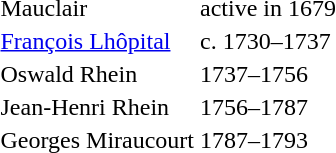<table>
<tr>
<td>Mauclair</td>
<td>active in 1679</td>
</tr>
<tr>
<td><a href='#'>François Lhôpital</a></td>
<td>c. 1730–1737</td>
</tr>
<tr>
<td>Oswald Rhein</td>
<td>1737–1756</td>
</tr>
<tr>
<td>Jean-Henri Rhein</td>
<td>1756–1787</td>
</tr>
<tr>
<td>Georges Miraucourt</td>
<td>1787–1793</td>
</tr>
</table>
